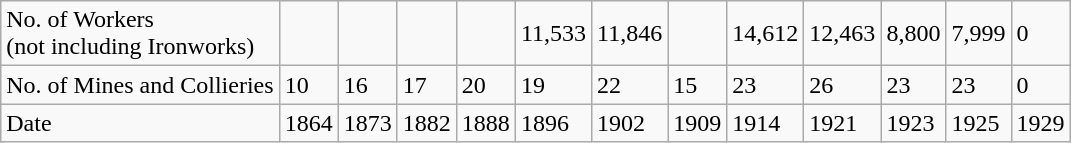<table class="wikitable" border="1">
<tr>
<td>No. of Workers<br>(not including Ironworks)</td>
<td></td>
<td></td>
<td></td>
<td></td>
<td>11,533</td>
<td>11,846</td>
<td></td>
<td>14,612</td>
<td>12,463</td>
<td>8,800</td>
<td>7,999</td>
<td>0</td>
</tr>
<tr>
<td>No. of Mines and Collieries</td>
<td>10</td>
<td>16</td>
<td>17</td>
<td>20</td>
<td>19</td>
<td>22</td>
<td>15</td>
<td>23</td>
<td>26</td>
<td>23</td>
<td>23</td>
<td>0</td>
</tr>
<tr>
<td>Date</td>
<td>1864</td>
<td>1873</td>
<td>1882</td>
<td>1888</td>
<td>1896</td>
<td>1902</td>
<td>1909</td>
<td>1914</td>
<td>1921</td>
<td>1923</td>
<td>1925</td>
<td>1929</td>
</tr>
</table>
